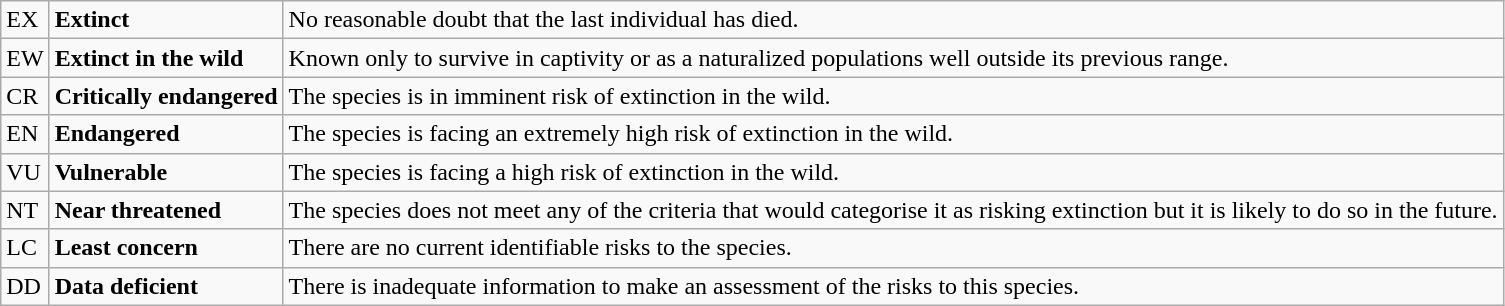<table class="wikitable" style="text-align:left">
<tr>
<td>EX</td>
<td><strong>Extinct</strong></td>
<td>No reasonable doubt that the last individual has died.</td>
</tr>
<tr>
<td>EW</td>
<td><strong>Extinct in the wild</strong></td>
<td>Known only to survive in captivity or as a naturalized populations well outside its previous range.</td>
</tr>
<tr>
<td>CR</td>
<td><strong>Critically endangered</strong></td>
<td>The species is in imminent risk of extinction in the wild.</td>
</tr>
<tr>
<td>EN</td>
<td><strong>Endangered</strong></td>
<td>The species is facing an extremely high risk of extinction in the wild.</td>
</tr>
<tr>
<td>VU</td>
<td><strong>Vulnerable</strong></td>
<td>The species is facing a high risk of extinction in the wild.</td>
</tr>
<tr>
<td>NT</td>
<td><strong>Near threatened</strong></td>
<td>The species does not meet any of the criteria that would categorise it as risking extinction but it is likely to do so in the future.</td>
</tr>
<tr>
<td>LC</td>
<td><strong>Least concern</strong></td>
<td>There are no current identifiable risks to the species.</td>
</tr>
<tr>
<td>DD</td>
<td><strong>Data deficient</strong></td>
<td>There is inadequate information to make an assessment of the risks to this species.</td>
</tr>
</table>
